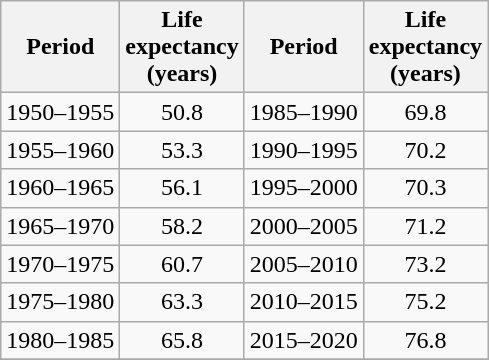<table class="wikitable" style="text-align:center">
<tr>
<th>Period</th>
<th>Life<br>expectancy<br>(years)</th>
<th>Period</th>
<th>Life<br>expectancy<br>(years)</th>
</tr>
<tr>
<td>1950–1955</td>
<td>50.8</td>
<td>1985–1990</td>
<td>69.8</td>
</tr>
<tr>
<td>1955–1960</td>
<td>53.3</td>
<td>1990–1995</td>
<td>70.2</td>
</tr>
<tr>
<td>1960–1965</td>
<td>56.1</td>
<td>1995–2000</td>
<td>70.3</td>
</tr>
<tr>
<td>1965–1970</td>
<td>58.2</td>
<td>2000–2005</td>
<td>71.2</td>
</tr>
<tr>
<td>1970–1975</td>
<td>60.7</td>
<td>2005–2010</td>
<td>73.2</td>
</tr>
<tr>
<td>1975–1980</td>
<td>63.3</td>
<td>2010–2015</td>
<td>75.2</td>
</tr>
<tr>
<td>1980–1985</td>
<td>65.8</td>
<td>2015–2020</td>
<td>76.8</td>
</tr>
<tr>
</tr>
</table>
